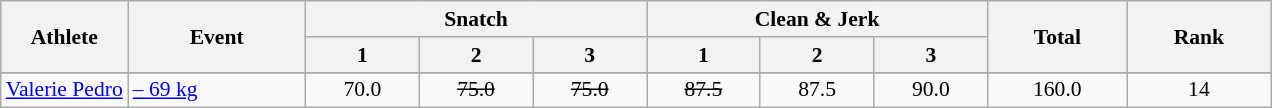<table class=wikitable style="font-size:90%">
<tr>
<th rowspan="2">Athlete</th>
<th rowspan="2">Event</th>
<th colspan="3">Snatch</th>
<th colspan="3">Clean & Jerk</th>
<th rowspan="2">Total</th>
<th rowspan="2">Rank</th>
</tr>
<tr>
<th>1</th>
<th>2</th>
<th>3</th>
<th>1</th>
<th>2</th>
<th>3</th>
</tr>
<tr>
</tr>
<tr align=center>
<td width=10%><a href='#'>Valerie Pedro</a></td>
<td align=left><a href='#'>– 69 kg</a></td>
<td align=center>70.0</td>
<td align=center><s>75.0</s></td>
<td align=center><s>75.0</s></td>
<td align=center><s>87.5</s></td>
<td align=center>87.5</td>
<td align=center>90.0</td>
<td align=center>160.0</td>
<td align=center>14</td>
</tr>
</table>
